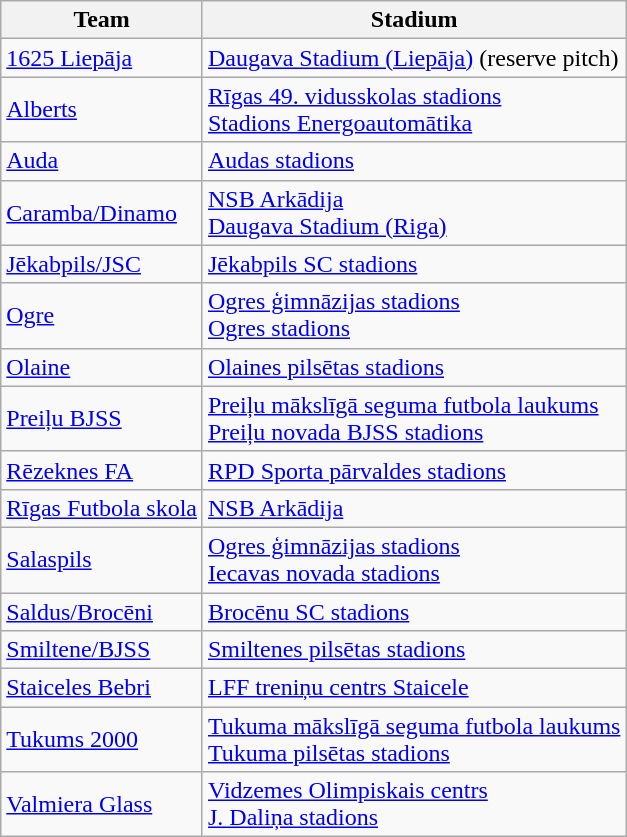<table class="wikitable sortable">
<tr>
<th>Team</th>
<th>Stadium</th>
</tr>
<tr>
<td><a href='#'>1625 Liepāja</a></td>
<td><a href='#'>Daugava Stadium (Liepāja)</a> (reserve pitch)</td>
</tr>
<tr>
<td><a href='#'>Alberts</a></td>
<td><a href='#'>Rīgas 49. vidusskolas stadions</a><br><a href='#'>Stadions Energoautomātika</a></td>
</tr>
<tr>
<td><a href='#'>Auda</a></td>
<td><a href='#'>Audas stadions</a></td>
</tr>
<tr>
<td><a href='#'>Caramba/Dinamo</a></td>
<td><a href='#'>NSB Arkādija</a><br><a href='#'>Daugava Stadium (Riga)</a></td>
</tr>
<tr>
<td><a href='#'>Jēkabpils/JSC</a></td>
<td><a href='#'>Jēkabpils SC stadions</a></td>
</tr>
<tr>
<td><a href='#'>Ogre</a></td>
<td><a href='#'>Ogres ģimnāzijas stadions</a><br><a href='#'>Ogres stadions</a></td>
</tr>
<tr>
<td><a href='#'>Olaine</a></td>
<td><a href='#'>Olaines pilsētas stadions</a></td>
</tr>
<tr>
<td><a href='#'>Preiļu BJSS</a></td>
<td><a href='#'>Preiļu mākslīgā seguma futbola laukums</a><br><a href='#'>Preiļu novada BJSS stadions</a></td>
</tr>
<tr>
<td><a href='#'>Rēzeknes FA</a></td>
<td><a href='#'>RPD Sporta pārvaldes stadions</a></td>
</tr>
<tr>
<td><a href='#'>Rīgas Futbola skola</a></td>
<td><a href='#'>NSB Arkādija</a></td>
</tr>
<tr>
<td><a href='#'>Salaspils</a></td>
<td><a href='#'>Ogres ģimnāzijas stadions</a><br><a href='#'>Iecavas novada stadions</a></td>
</tr>
<tr>
<td><a href='#'>Saldus/Brocēni</a></td>
<td><a href='#'>Brocēnu SC stadions</a></td>
</tr>
<tr>
<td><a href='#'>Smiltene/BJSS</a></td>
<td><a href='#'>Smiltenes pilsētas stadions</a></td>
</tr>
<tr>
<td><a href='#'>Staiceles Bebri</a></td>
<td><a href='#'>LFF treniņu centrs Staicele</a></td>
</tr>
<tr>
<td><a href='#'>Tukums 2000</a></td>
<td><a href='#'>Tukuma mākslīgā seguma futbola laukums</a><br><a href='#'>Tukuma pilsētas stadions</a></td>
</tr>
<tr>
<td><a href='#'>Valmiera Glass</a></td>
<td><a href='#'>Vidzemes Olimpiskais centrs</a><br><a href='#'>J. Daliņa stadions</a></td>
</tr>
</table>
